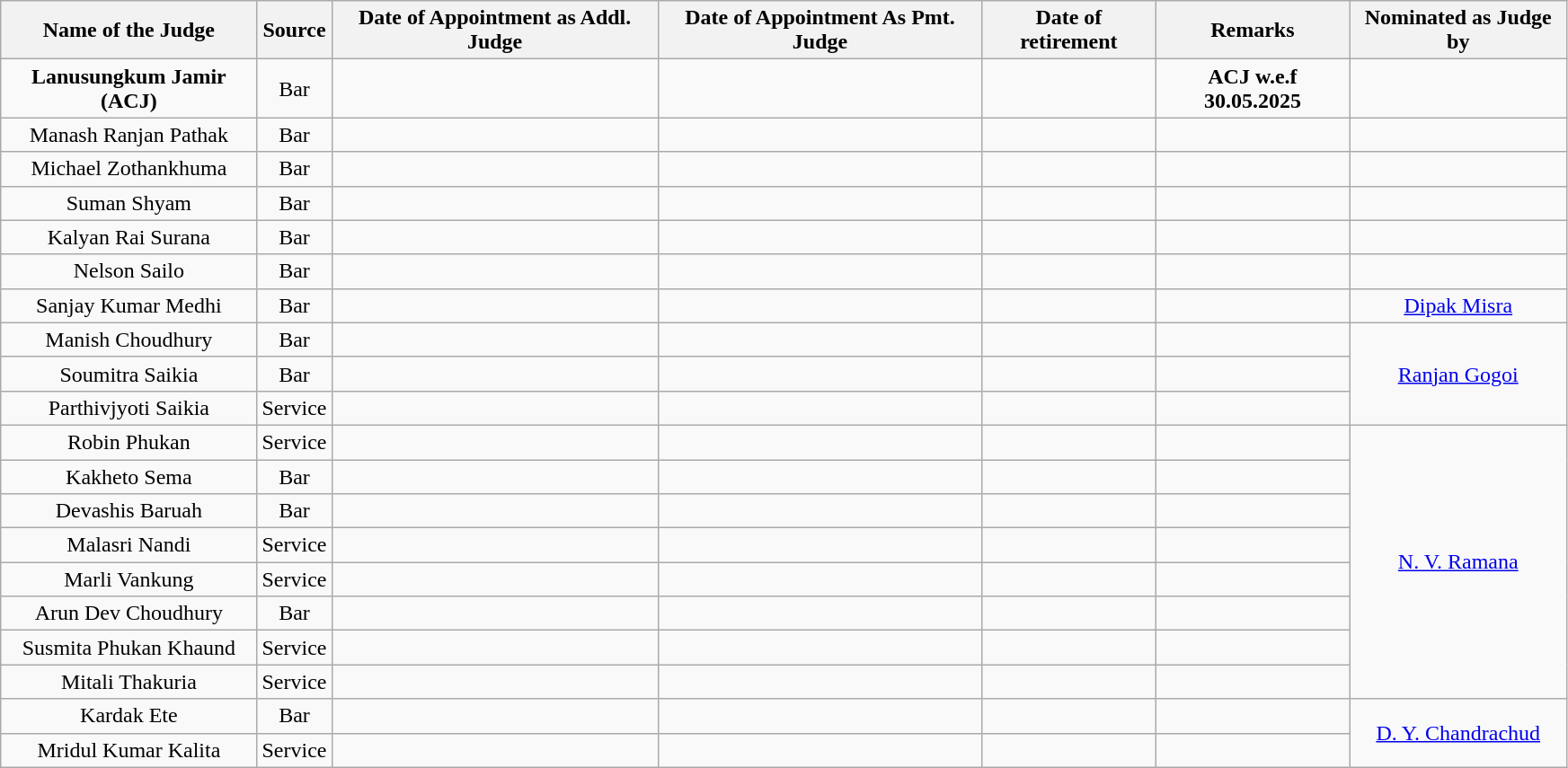<table class="wikitable sortable static-row-numbers static-row-header" style="text-align:center" width="92%">
<tr>
<th>Name of the Judge</th>
<th>Source</th>
<th>Date of Appointment as Addl. Judge</th>
<th>Date of Appointment As Pmt. Judge</th>
<th>Date of retirement</th>
<th>Remarks</th>
<th>Nominated as Judge by</th>
</tr>
<tr>
<td><strong>Lanusungkum Jamir (ACJ) </strong></td>
<td>Bar</td>
<td></td>
<td></td>
<td></td>
<td><strong> ACJ w.e.f 30.05.2025</td>
<td></td>
</tr>
<tr>
<td>Manash Ranjan Pathak</td>
<td>Bar</td>
<td></td>
<td></td>
<td></td>
<td></td>
<td></td>
</tr>
<tr>
<td>Michael Zothankhuma</td>
<td>Bar</td>
<td></td>
<td></td>
<td></td>
<td></td>
<td></td>
</tr>
<tr>
<td>Suman Shyam</td>
<td>Bar</td>
<td></td>
<td></td>
<td></td>
<td></td>
<td></td>
</tr>
<tr>
<td>Kalyan Rai Surana</td>
<td>Bar</td>
<td></td>
<td></td>
<td></td>
<td></td>
<td></td>
</tr>
<tr>
<td>Nelson Sailo</td>
<td>Bar</td>
<td></td>
<td></td>
<td></td>
<td></td>
<td></td>
</tr>
<tr>
<td>Sanjay Kumar Medhi</td>
<td>Bar</td>
<td></td>
<td></td>
<td></td>
<td></td>
<td><a href='#'>Dipak Misra</a></td>
</tr>
<tr>
<td>Manish Choudhury</td>
<td>Bar</td>
<td></td>
<td></td>
<td></td>
<td></td>
<td rowspan="3"><a href='#'>Ranjan Gogoi</a></td>
</tr>
<tr>
<td>Soumitra Saikia</td>
<td>Bar</td>
<td></td>
<td></td>
<td></td>
<td></td>
</tr>
<tr>
<td>Parthivjyoti Saikia</td>
<td>Service</td>
<td></td>
<td></td>
<td></td>
<td></td>
</tr>
<tr>
<td>Robin Phukan</td>
<td>Service</td>
<td></td>
<td></td>
<td></td>
<td></td>
<td rowspan="8"><a href='#'>N. V. Ramana</a></td>
</tr>
<tr>
<td>Kakheto Sema</td>
<td>Bar</td>
<td></td>
<td></td>
<td></td>
<td></td>
</tr>
<tr>
<td>Devashis Baruah</td>
<td>Bar</td>
<td></td>
<td></td>
<td></td>
<td></td>
</tr>
<tr>
<td>Malasri Nandi</td>
<td>Service</td>
<td></td>
<td></td>
<td></td>
<td></td>
</tr>
<tr>
<td>Marli Vankung</td>
<td>Service</td>
<td></td>
<td></td>
<td></td>
<td></td>
</tr>
<tr>
<td>Arun Dev Choudhury</td>
<td>Bar</td>
<td></td>
<td></td>
<td></td>
<td></td>
</tr>
<tr>
<td>Susmita Phukan Khaund</td>
<td>Service</td>
<td></td>
<td></td>
<td></td>
<td></td>
</tr>
<tr>
<td>Mitali Thakuria</td>
<td>Service</td>
<td></td>
<td></td>
<td></td>
<td></td>
</tr>
<tr>
<td>Kardak Ete</td>
<td>Bar</td>
<td></td>
<td></td>
<td></td>
<td></td>
<td rowspan="2"><a href='#'>D. Y. Chandrachud</a></td>
</tr>
<tr>
<td>Mridul Kumar Kalita</td>
<td>Service</td>
<td></td>
<td></td>
<td></td>
<td></td>
</tr>
</table>
